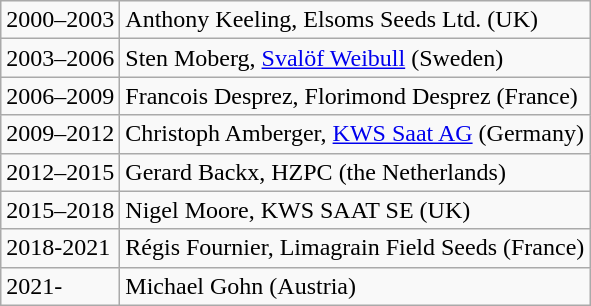<table class="wikitable">
<tr>
<td>2000–2003</td>
<td>Anthony Keeling, Elsoms Seeds Ltd. (UK)</td>
</tr>
<tr>
<td>2003–2006</td>
<td>Sten Moberg, <a href='#'>Svalöf Weibull</a> (Sweden)</td>
</tr>
<tr>
<td>2006–2009</td>
<td>Francois Desprez, Florimond Desprez (France)</td>
</tr>
<tr>
<td>2009–2012</td>
<td>Christoph Amberger, <a href='#'>KWS Saat AG</a> (Germany)</td>
</tr>
<tr>
<td>2012–2015</td>
<td>Gerard Backx, HZPC (the Netherlands)</td>
</tr>
<tr>
<td>2015–2018</td>
<td>Nigel Moore, KWS SAAT SE (UK)</td>
</tr>
<tr>
<td>2018-2021</td>
<td>Régis Fournier, Limagrain Field Seeds (France)</td>
</tr>
<tr>
<td>2021-</td>
<td>Michael Gohn (Austria)</td>
</tr>
</table>
